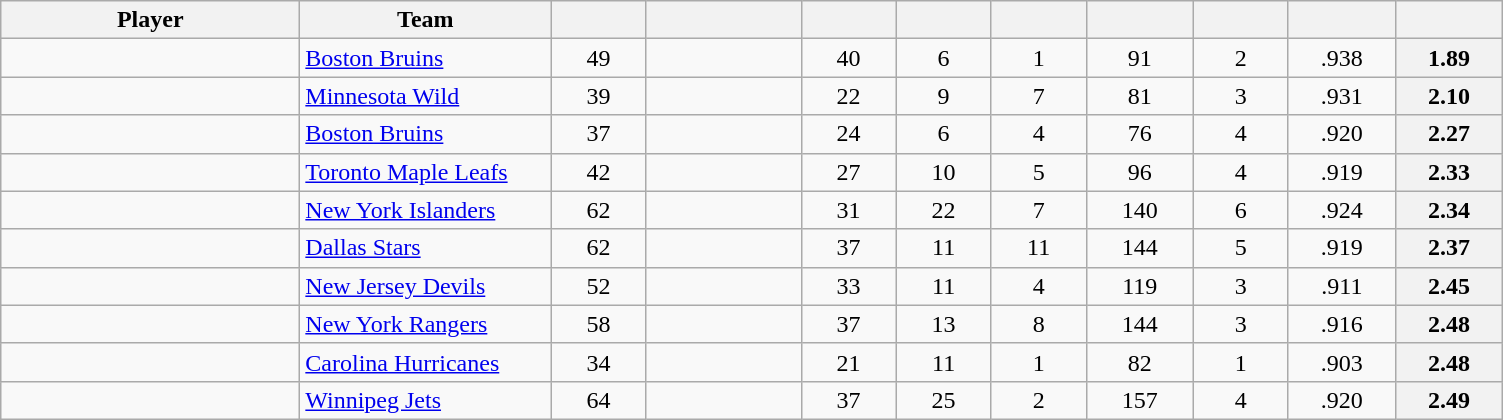<table class="wikitable sortable" style="text-align: center">
<tr>
<th style="width: 12em;">Player</th>
<th style="width: 10em;">Team</th>
<th style="width: 3.5em;"></th>
<th style="width: 6em;"></th>
<th style="width: 3.5em;"></th>
<th style="width: 3.5em;"></th>
<th style="width: 3.5em;"></th>
<th style="width: 4em;"></th>
<th style="width: 3.5em;"></th>
<th style="width: 4em;"></th>
<th style="width: 4em;"></th>
</tr>
<tr>
<td style="text-align:left;"></td>
<td style="text-align:left;"><a href='#'>Boston Bruins</a></td>
<td>49</td>
<td></td>
<td>40</td>
<td>6</td>
<td>1</td>
<td>91</td>
<td>2</td>
<td>.938</td>
<th>1.89</th>
</tr>
<tr>
<td style="text-align:left;"></td>
<td style="text-align:left;"><a href='#'>Minnesota Wild</a></td>
<td>39</td>
<td></td>
<td>22</td>
<td>9</td>
<td>7</td>
<td>81</td>
<td>3</td>
<td>.931</td>
<th>2.10</th>
</tr>
<tr>
<td style="text-align:left;"></td>
<td style="text-align:left;"><a href='#'>Boston Bruins</a></td>
<td>37</td>
<td></td>
<td>24</td>
<td>6</td>
<td>4</td>
<td>76</td>
<td>4</td>
<td>.920</td>
<th>2.27</th>
</tr>
<tr>
<td style="text-align:left;"></td>
<td style="text-align:left;"><a href='#'>Toronto Maple Leafs</a></td>
<td>42</td>
<td></td>
<td>27</td>
<td>10</td>
<td>5</td>
<td>96</td>
<td>4</td>
<td>.919</td>
<th>2.33</th>
</tr>
<tr>
<td style="text-align:left;"></td>
<td style="text-align:left;"><a href='#'>New York Islanders</a></td>
<td>62</td>
<td></td>
<td>31</td>
<td>22</td>
<td>7</td>
<td>140</td>
<td>6</td>
<td>.924</td>
<th>2.34</th>
</tr>
<tr>
<td style="text-align:left;"></td>
<td style="text-align:left;"><a href='#'>Dallas Stars</a></td>
<td>62</td>
<td></td>
<td>37</td>
<td>11</td>
<td>11</td>
<td>144</td>
<td>5</td>
<td>.919</td>
<th>2.37</th>
</tr>
<tr>
<td style="text-align:left;"></td>
<td style="text-align:left;"><a href='#'>New Jersey Devils</a></td>
<td>52</td>
<td></td>
<td>33</td>
<td>11</td>
<td>4</td>
<td>119</td>
<td>3</td>
<td>.911</td>
<th>2.45</th>
</tr>
<tr>
<td style="text-align:left;"></td>
<td style="text-align:left;"><a href='#'>New York Rangers</a></td>
<td>58</td>
<td></td>
<td>37</td>
<td>13</td>
<td>8</td>
<td>144</td>
<td>3</td>
<td>.916</td>
<th>2.48</th>
</tr>
<tr>
<td style="text-align:left;"></td>
<td style="text-align:left;"><a href='#'>Carolina Hurricanes</a></td>
<td>34</td>
<td></td>
<td>21</td>
<td>11</td>
<td>1</td>
<td>82</td>
<td>1</td>
<td>.903</td>
<th>2.48</th>
</tr>
<tr>
<td style="text-align:left;"></td>
<td style="text-align:left;"><a href='#'>Winnipeg Jets</a></td>
<td>64</td>
<td></td>
<td>37</td>
<td>25</td>
<td>2</td>
<td>157</td>
<td>4</td>
<td>.920</td>
<th>2.49</th>
</tr>
</table>
